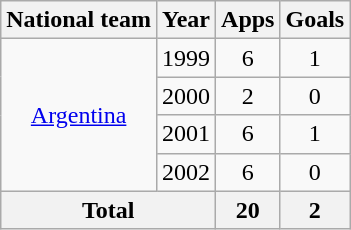<table class=wikitable style="text-align: center;">
<tr>
<th>National team</th>
<th>Year</th>
<th>Apps</th>
<th>Goals</th>
</tr>
<tr>
<td rowspan=4><a href='#'>Argentina</a></td>
<td>1999</td>
<td>6</td>
<td>1</td>
</tr>
<tr>
<td>2000</td>
<td>2</td>
<td>0</td>
</tr>
<tr>
<td>2001</td>
<td>6</td>
<td>1</td>
</tr>
<tr>
<td>2002</td>
<td>6</td>
<td>0</td>
</tr>
<tr>
<th colspan=2>Total</th>
<th>20</th>
<th>2</th>
</tr>
</table>
